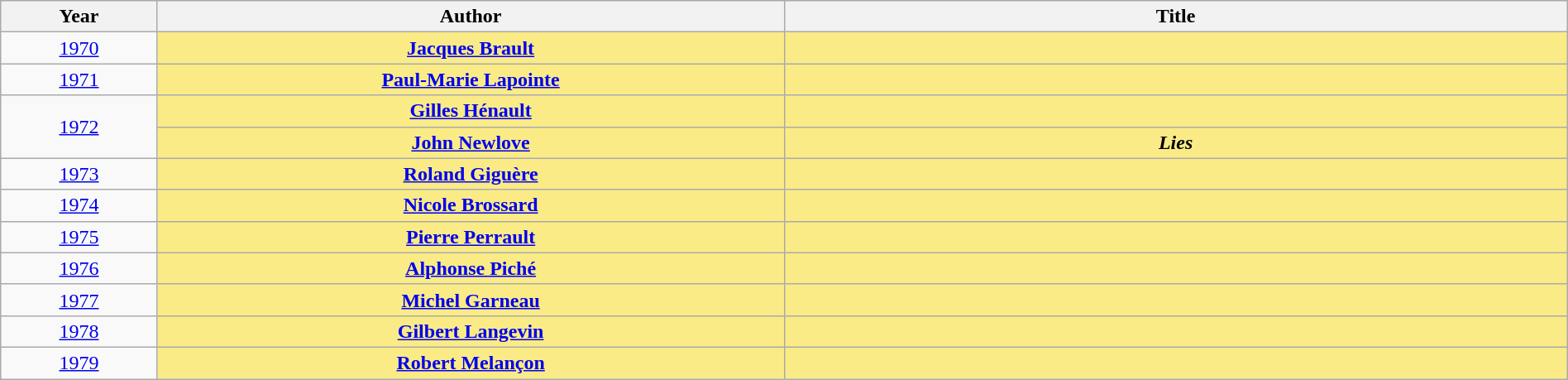<table class="wikitable" width="100%">
<tr>
<th>Year</th>
<th width="40%">Author</th>
<th width="50%">Title</th>
</tr>
<tr>
<td align="center"><a href='#'>1970</a></td>
<td align="center" style="background:#FAEB86"><strong><a href='#'>Jacques Brault</a></strong></td>
<td align="center" style="background:#FAEB86"><strong><em></em></strong></td>
</tr>
<tr>
<td align="center"><a href='#'>1971</a></td>
<td align="center" style="background:#FAEB86"><strong><a href='#'>Paul-Marie Lapointe</a></strong></td>
<td align="center" style="background:#FAEB86"><strong><em></em></strong></td>
</tr>
<tr>
<td align="center" rowspan=2><a href='#'>1972</a></td>
<td align="center" style="background:#FAEB86"><strong><a href='#'>Gilles Hénault</a></strong></td>
<td align="center" style="background:#FAEB86"><strong><em></em></strong></td>
</tr>
<tr>
<td align="center" style="background:#FAEB86"><strong><a href='#'>John Newlove</a></strong></td>
<td align="center" style="background:#FAEB86"><strong><em>Lies</em></strong></td>
</tr>
<tr>
<td align="center"><a href='#'>1973</a></td>
<td align="center" style="background:#FAEB86"><strong><a href='#'>Roland Giguère</a></strong></td>
<td align="center" style="background:#FAEB86"><strong><em></em></strong></td>
</tr>
<tr>
<td align="center"><a href='#'>1974</a></td>
<td align="center" style="background:#FAEB86"><strong><a href='#'>Nicole Brossard</a></strong></td>
<td align="center" style="background:#FAEB86"><strong><em></em></strong></td>
</tr>
<tr>
<td align="center"><a href='#'>1975</a></td>
<td align="center" style="background:#FAEB86"><strong><a href='#'>Pierre Perrault</a></strong></td>
<td align="center" style="background:#FAEB86"><strong><em></em></strong></td>
</tr>
<tr>
<td align="center"><a href='#'>1976</a></td>
<td align="center" style="background:#FAEB86"><strong><a href='#'>Alphonse Piché</a></strong></td>
<td align="center" style="background:#FAEB86"><strong><em></em></strong></td>
</tr>
<tr>
<td align="center"><a href='#'>1977</a></td>
<td align="center" style="background:#FAEB86"><strong><a href='#'>Michel Garneau</a></strong></td>
<td align="center" style="background:#FAEB86"><strong><em></em></strong></td>
</tr>
<tr>
<td align="center"><a href='#'>1978</a></td>
<td align="center" style="background:#FAEB86"><strong><a href='#'>Gilbert Langevin</a></strong></td>
<td align="center" style="background:#FAEB86"><strong><em></em></strong></td>
</tr>
<tr>
<td align="center"><a href='#'>1979</a></td>
<td align="center" style="background:#FAEB86"><strong><a href='#'>Robert Melançon</a></strong></td>
<td align="center" style="background:#FAEB86"><strong><em></em></strong></td>
</tr>
</table>
